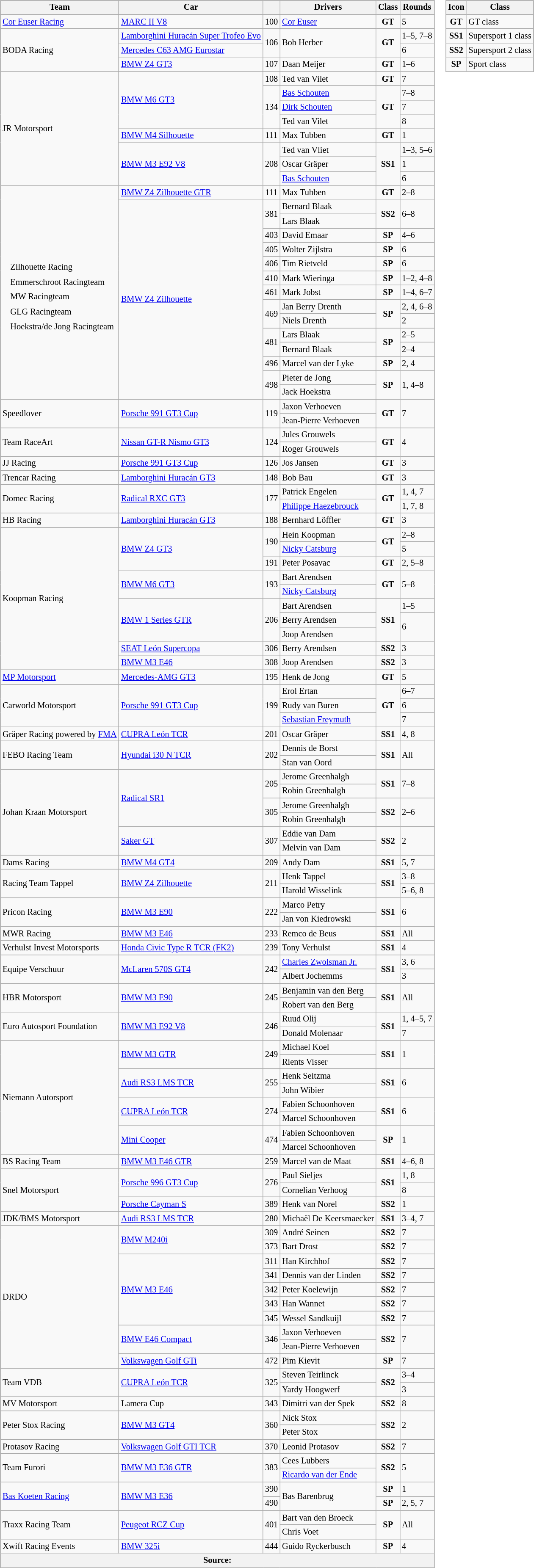<table>
<tr>
<td><br><table class="wikitable" style="font-size: 85%;">
<tr>
<th>Team</th>
<th>Car</th>
<th></th>
<th>Drivers</th>
<th>Class</th>
<th>Rounds</th>
</tr>
<tr>
<td> <a href='#'>Cor Euser Racing</a></td>
<td><a href='#'>MARC II V8</a></td>
<td align=center>100</td>
<td> <a href='#'>Cor Euser</a></td>
<td align=center><strong><span>GT</span></strong></td>
<td>5</td>
</tr>
<tr>
<td rowspan=3> BODA Racing</td>
<td><a href='#'>Lamborghini Huracán Super Trofeo Evo</a></td>
<td rowspan=2 align=center>106</td>
<td rowspan=2> Bob Herber</td>
<td rowspan=2 align=center><strong><span>GT</span></strong></td>
<td>1–5, 7–8</td>
</tr>
<tr>
<td><a href='#'>Mercedes C63 AMG Eurostar</a></td>
<td>6</td>
</tr>
<tr>
<td><a href='#'>BMW Z4 GT3</a></td>
<td align=center>107</td>
<td> Daan Meijer</td>
<td align=center><strong><span>GT</span></strong></td>
<td>1–6</td>
</tr>
<tr>
<td rowspan=8> JR Motorsport</td>
<td rowspan=4><a href='#'>BMW M6 GT3</a></td>
<td align=center>108</td>
<td> Ted van Vilet</td>
<td align=center><strong><span>GT</span></strong></td>
<td>7</td>
</tr>
<tr>
<td rowspan=3 align=center>134</td>
<td> <a href='#'>Bas Schouten</a></td>
<td rowspan=3 align=center><strong><span>GT</span></strong></td>
<td>7–8</td>
</tr>
<tr>
<td> <a href='#'>Dirk Schouten</a></td>
<td>7</td>
</tr>
<tr>
<td> Ted van Vilet</td>
<td>8</td>
</tr>
<tr>
<td><a href='#'>BMW M4 Silhouette</a></td>
<td align=center>111</td>
<td> Max Tubben</td>
<td align=center><strong><span>GT</span></strong></td>
<td>1</td>
</tr>
<tr>
<td rowspan=3><a href='#'>BMW M3 E92 V8</a></td>
<td rowspan=3 align=center>208</td>
<td> Ted van Vliet</td>
<td rowspan=3 align=center><strong><span>SS1</span></strong></td>
<td>1–3, 5–6</td>
</tr>
<tr>
<td> Oscar Gräper</td>
<td>1</td>
</tr>
<tr>
<td> <a href='#'>Bas Schouten</a></td>
<td>6</td>
</tr>
<tr>
<td rowspan=15><br><table style="float: left; border-top:transparent; border-right:transparent; border-bottom:transparent; border-left:transparent;">
<tr>
<td style=" border-top:transparent; border-right:transparent; border-bottom:transparent; border-left:transparent;" rowspan=15></td>
<td style=" border-top:transparent; border-right:transparent; border-bottom:transparent; border-left:transparent;">Zilhouette Racing</td>
</tr>
<tr>
<td style=" border-top:transparent; border-right:transparent; border-bottom:transparent; border-left:transparent;">Emmerschroot Racingteam</td>
</tr>
<tr>
<td style=" border-top:transparent; border-right:transparent; border-bottom:transparent; border-left:transparent;">MW Racingteam</td>
</tr>
<tr>
<td style=" border-top:transparent; border-right:transparent; border-bottom:transparent; border-left:transparent;">GLG Racingteam</td>
</tr>
<tr>
<td style=" border-top:transparent; border-right:transparent; border-bottom:transparent; border-left:transparent;">Hoekstra/de Jong Racingteam</td>
</tr>
<tr>
</tr>
</table>
</td>
<td><a href='#'>BMW Z4 Zilhouette GTR</a></td>
<td align=center>111</td>
<td> Max Tubben</td>
<td align=center><strong><span>GT</span></strong></td>
<td>2–8</td>
</tr>
<tr>
<td rowspan=14><a href='#'>BMW Z4 Zilhouette</a></td>
<td rowspan=2 align=center>381</td>
<td> Bernard Blaak</td>
<td rowspan=2 align=center><strong><span>SS2</span></strong></td>
<td rowspan=2>6–8</td>
</tr>
<tr>
<td> Lars Blaak</td>
</tr>
<tr>
<td align=center>403</td>
<td> David Emaar</td>
<td align=center><strong><span>SP</span></strong></td>
<td>4–6</td>
</tr>
<tr>
<td align=center>405</td>
<td> Wolter Zijlstra</td>
<td align=center><strong><span>SP</span></strong></td>
<td>6</td>
</tr>
<tr>
<td align=center>406</td>
<td> Tim Rietveld</td>
<td align=center><strong><span>SP</span></strong></td>
<td>6</td>
</tr>
<tr>
<td align=center>410</td>
<td> Mark Wieringa</td>
<td align=center><strong><span>SP</span></strong></td>
<td>1–2, 4–8</td>
</tr>
<tr>
<td align=center>461</td>
<td> Mark Jobst</td>
<td align=center><strong><span>SP</span></strong></td>
<td>1–4, 6–7</td>
</tr>
<tr>
<td rowspan=2 align=center>469</td>
<td> Jan Berry Drenth</td>
<td rowspan=2 align=center><strong><span>SP</span></strong></td>
<td>2, 4, 6–8</td>
</tr>
<tr>
<td> Niels Drenth</td>
<td>2</td>
</tr>
<tr>
<td rowspan=2 align=center>481</td>
<td> Lars Blaak</td>
<td rowspan=2 align=center><strong><span>SP</span></strong></td>
<td>2–5</td>
</tr>
<tr>
<td> Bernard Blaak</td>
<td>2–4</td>
</tr>
<tr>
<td align=center>496</td>
<td> Marcel van der Lyke</td>
<td align=center><strong><span>SP</span></strong></td>
<td>2, 4</td>
</tr>
<tr>
<td rowspan=2 align=center>498</td>
<td> Pieter de Jong</td>
<td rowspan=2 align=center><strong><span>SP</span></strong></td>
<td rowspan=2>1, 4–8</td>
</tr>
<tr>
<td> Jack Hoekstra</td>
</tr>
<tr>
<td rowspan=2> Speedlover</td>
<td rowspan=2><a href='#'>Porsche 991 GT3 Cup</a></td>
<td rowspan=2 align=center>119</td>
<td> Jaxon Verhoeven</td>
<td rowspan=2 align=center><strong><span>GT</span></strong></td>
<td rowspan=2>7</td>
</tr>
<tr>
<td> Jean-Pierre Verhoeven</td>
</tr>
<tr>
<td rowspan=2> Team RaceArt</td>
<td rowspan=2><a href='#'>Nissan GT-R Nismo GT3</a></td>
<td rowspan=2 align=center>124</td>
<td> Jules Grouwels</td>
<td rowspan=2 align=center><strong><span>GT</span></strong></td>
<td rowspan=2>4</td>
</tr>
<tr>
<td> Roger Grouwels</td>
</tr>
<tr>
<td> JJ Racing</td>
<td><a href='#'>Porsche 991 GT3 Cup</a></td>
<td align=center>126</td>
<td> Jos Jansen</td>
<td align=center><strong><span>GT</span></strong></td>
<td>3</td>
</tr>
<tr>
<td> Trencar Racing</td>
<td><a href='#'>Lamborghini Huracán GT3</a></td>
<td align=center>148</td>
<td> Bob Bau</td>
<td align=center><strong><span>GT</span></strong></td>
<td>3</td>
</tr>
<tr>
<td rowspan=2> Domec Racing</td>
<td rowspan=2><a href='#'>Radical RXC GT3</a></td>
<td rowspan=2 align=center>177</td>
<td> Patrick Engelen</td>
<td rowspan=2 align=center><strong><span>GT</span></strong></td>
<td>1, 4, 7</td>
</tr>
<tr>
<td> <a href='#'>Philippe Haezebrouck</a></td>
<td>1, 7, 8</td>
</tr>
<tr>
<td> HB Racing</td>
<td><a href='#'>Lamborghini Huracán GT3</a></td>
<td align=center>188</td>
<td> Bernhard Löffler</td>
<td align=center><strong><span>GT</span></strong></td>
<td>3</td>
</tr>
<tr>
<td rowspan=10> Koopman Racing</td>
<td rowspan=3><a href='#'>BMW Z4 GT3</a></td>
<td rowspan=2 align=center>190</td>
<td> Hein Koopman</td>
<td rowspan=2 align=center><strong><span>GT</span></strong></td>
<td>2–8</td>
</tr>
<tr>
<td> <a href='#'>Nicky Catsburg</a></td>
<td>5</td>
</tr>
<tr>
<td align=center>191</td>
<td> Peter Posavac</td>
<td align=center><strong><span>GT</span></strong></td>
<td>2, 5–8</td>
</tr>
<tr>
<td rowspan=2><a href='#'>BMW M6 GT3</a></td>
<td rowspan=2 align=center>193</td>
<td> Bart Arendsen</td>
<td rowspan=2 align=center><strong><span>GT</span></strong></td>
<td rowspan=2>5–8</td>
</tr>
<tr>
<td> <a href='#'>Nicky Catsburg</a></td>
</tr>
<tr>
<td rowspan=3><a href='#'>BMW 1 Series GTR</a></td>
<td rowspan=3 align=center>206</td>
<td> Bart Arendsen</td>
<td rowspan=3 align=center><strong><span>SS1</span></strong></td>
<td>1–5</td>
</tr>
<tr>
<td> Berry Arendsen</td>
<td rowspan=2>6</td>
</tr>
<tr>
<td> Joop Arendsen</td>
</tr>
<tr>
<td><a href='#'>SEAT León Supercopa</a></td>
<td align=center>306</td>
<td> Berry Arendsen</td>
<td align=center><strong><span>SS2</span></strong></td>
<td>3</td>
</tr>
<tr>
<td><a href='#'>BMW M3 E46</a></td>
<td align=center>308</td>
<td> Joop Arendsen</td>
<td align=center><strong><span>SS2</span></strong></td>
<td>3</td>
</tr>
<tr>
<td> <a href='#'>MP Motorsport</a></td>
<td><a href='#'>Mercedes-AMG GT3</a></td>
<td align=center>195</td>
<td> Henk de Jong</td>
<td align=center><strong><span>GT</span></strong></td>
<td>5</td>
</tr>
<tr>
<td rowspan=3> Carworld Motorsport</td>
<td rowspan=3><a href='#'>Porsche 991 GT3 Cup</a></td>
<td rowspan=3 align=center>199</td>
<td> Erol Ertan</td>
<td rowspan=3 align=center><strong><span>GT</span></strong></td>
<td>6–7</td>
</tr>
<tr>
<td> Rudy van Buren</td>
<td>6</td>
</tr>
<tr>
<td> <a href='#'>Sebastian Freymuth</a></td>
<td>7</td>
</tr>
<tr>
<td> Gräper Racing powered by <a href='#'>FMA</a></td>
<td><a href='#'>CUPRA León TCR</a></td>
<td align=center>201</td>
<td> Oscar Gräper</td>
<td align=center><strong><span>SS1</span></strong></td>
<td>4, 8</td>
</tr>
<tr>
<td rowspan=2> FEBO Racing Team</td>
<td rowspan=2><a href='#'>Hyundai i30 N TCR</a></td>
<td rowspan=2 align=center>202</td>
<td> Dennis de Borst</td>
<td rowspan=2 align=center><strong><span>SS1</span></strong></td>
<td rowspan=2>All</td>
</tr>
<tr>
<td> Stan van Oord</td>
</tr>
<tr>
<td rowspan=6> Johan Kraan Motorsport</td>
<td rowspan=4><a href='#'>Radical SR1</a></td>
<td rowspan=2 align=center>205</td>
<td> Jerome Greenhalgh</td>
<td rowspan=2 align=center><strong><span>SS1</span></strong></td>
<td rowspan=2>7–8</td>
</tr>
<tr>
<td> Robin Greenhalgh</td>
</tr>
<tr>
<td rowspan=2 align=center>305</td>
<td> Jerome Greenhalgh</td>
<td rowspan=2 align=center><strong><span>SS2</span></strong></td>
<td rowspan=2>2–6</td>
</tr>
<tr>
<td> Robin Greenhalgh</td>
</tr>
<tr>
<td rowspan=2><a href='#'>Saker GT</a></td>
<td rowspan=2 align=center>307</td>
<td> Eddie van Dam</td>
<td rowspan=2 align=center><strong><span>SS2</span></strong></td>
<td rowspan=2>2</td>
</tr>
<tr>
<td> Melvin van Dam</td>
</tr>
<tr>
<td> Dams Racing</td>
<td><a href='#'>BMW M4 GT4</a></td>
<td align=center>209</td>
<td> Andy Dam</td>
<td align=center><strong><span>SS1</span></strong></td>
<td>5, 7</td>
</tr>
<tr>
<td rowspan=2> Racing Team Tappel</td>
<td rowspan=2><a href='#'>BMW Z4 Zilhouette</a></td>
<td rowspan=2 align=center>211</td>
<td> Henk Tappel</td>
<td rowspan=2 align=center><strong><span>SS1</span></strong></td>
<td>3–8</td>
</tr>
<tr>
<td> Harold Wisselink</td>
<td>5–6, 8</td>
</tr>
<tr>
<td rowspan=2> Pricon Racing</td>
<td rowspan=2><a href='#'>BMW M3 E90</a></td>
<td rowspan=2 align=center>222</td>
<td> Marco Petry</td>
<td rowspan=2 align=center><strong><span>SS1</span></strong></td>
<td rowspan=2>6</td>
</tr>
<tr>
<td> Jan von Kiedrowski</td>
</tr>
<tr>
<td> MWR Racing</td>
<td><a href='#'>BMW M3 E46</a></td>
<td align=center>233</td>
<td> Remco de Beus</td>
<td align=center><strong><span>SS1</span></strong></td>
<td>All</td>
</tr>
<tr>
<td> Verhulst Invest Motorsports</td>
<td><a href='#'>Honda Civic Type R TCR (FK2)</a></td>
<td align=center>239</td>
<td> Tony Verhulst</td>
<td align=center><strong><span>SS1</span></strong></td>
<td>4</td>
</tr>
<tr>
<td rowspan=2> Equipe Verschuur</td>
<td rowspan=2><a href='#'>McLaren 570S GT4</a></td>
<td rowspan=2 align=center>242</td>
<td> <a href='#'>Charles Zwolsman Jr.</a></td>
<td rowspan=2 align=center><strong><span>SS1</span></strong></td>
<td>3, 6</td>
</tr>
<tr>
<td> Albert Jochemms</td>
<td>3</td>
</tr>
<tr>
<td rowspan=2> HBR Motorsport</td>
<td rowspan=2><a href='#'>BMW M3 E90</a></td>
<td rowspan=2 align=center>245</td>
<td> Benjamin van den Berg</td>
<td rowspan=2 align=center><strong><span>SS1</span></strong></td>
<td rowspan=2>All</td>
</tr>
<tr>
<td> Robert van den Berg</td>
</tr>
<tr>
<td rowspan=2> Euro Autosport Foundation</td>
<td rowspan=2><a href='#'>BMW M3 E92 V8</a></td>
<td rowspan=2 align=center>246</td>
<td> Ruud Olij</td>
<td rowspan=2 align=center><strong><span>SS1</span></strong></td>
<td>1, 4–5, 7</td>
</tr>
<tr>
<td> Donald Molenaar</td>
<td>7</td>
</tr>
<tr>
<td rowspan=8> Niemann Autorsport</td>
<td rowspan=2><a href='#'>BMW M3 GTR</a></td>
<td rowspan=2 align=center>249</td>
<td> Michael Koel</td>
<td rowspan=2 align=center><strong><span>SS1</span></strong></td>
<td rowspan=2>1</td>
</tr>
<tr>
<td> Rients Visser</td>
</tr>
<tr>
<td rowspan=2><a href='#'>Audi RS3 LMS TCR</a></td>
<td rowspan=2 align=center>255</td>
<td> Henk Seitzma</td>
<td rowspan=2 align=center><strong><span>SS1</span></strong></td>
<td rowspan=2>6</td>
</tr>
<tr>
<td> John Wibier</td>
</tr>
<tr>
<td rowspan=2><a href='#'>CUPRA León TCR</a></td>
<td rowspan=2 align=center>274</td>
<td> Fabien Schoonhoven</td>
<td rowspan=2 align=center><strong><span>SS1</span></strong></td>
<td rowspan=2>6</td>
</tr>
<tr>
<td> Marcel Schoonhoven</td>
</tr>
<tr>
<td rowspan=2><a href='#'>Mini Cooper</a></td>
<td rowspan=2 align=center>474</td>
<td> Fabien Schoonhoven</td>
<td rowspan=2 align=center><strong><span>SP</span></strong></td>
<td rowspan=2>1</td>
</tr>
<tr>
<td> Marcel Schoonhoven</td>
</tr>
<tr>
<td> BS Racing Team</td>
<td><a href='#'>BMW M3 E46 GTR</a></td>
<td align=center>259</td>
<td> Marcel van de Maat</td>
<td align=center><strong><span>SS1</span></strong></td>
<td>4–6, 8</td>
</tr>
<tr>
<td rowspan=3> Snel Motorsport</td>
<td rowspan=2><a href='#'>Porsche 996 GT3 Cup</a></td>
<td rowspan=2 align=center>276</td>
<td> Paul Sieljes</td>
<td rowspan=2 align=center><strong><span>SS1</span></strong></td>
<td>1, 8</td>
</tr>
<tr>
<td> Cornelian Verhoog</td>
<td>8</td>
</tr>
<tr>
<td><a href='#'>Porsche Cayman S</a></td>
<td align=center>389</td>
<td> Henk van Norel</td>
<td align=center><strong><span>SS2</span></strong></td>
<td>1</td>
</tr>
<tr>
<td> JDK/BMS Motorsport</td>
<td><a href='#'>Audi RS3 LMS TCR</a></td>
<td align=center>280</td>
<td> Michaël De Keersmaecker</td>
<td align=center><strong><span>SS1</span></strong></td>
<td>3–4, 7</td>
</tr>
<tr>
<td rowspan=10> DRDO</td>
<td rowspan=2><a href='#'>BMW M240i</a></td>
<td align=center>309</td>
<td> André Seinen</td>
<td align=center><strong><span>SS2</span></strong></td>
<td>7</td>
</tr>
<tr>
<td align=center>373</td>
<td> Bart Drost</td>
<td align=center><strong><span>SS2</span></strong></td>
<td>7</td>
</tr>
<tr>
<td rowspan=5><a href='#'>BMW M3 E46</a></td>
<td align=center>311</td>
<td> Han Kirchhof</td>
<td align=center><strong><span>SS2</span></strong></td>
<td>7</td>
</tr>
<tr>
<td align=center>341</td>
<td> Dennis van der Linden</td>
<td align=center><strong><span>SS2</span></strong></td>
<td>7</td>
</tr>
<tr>
<td align=center>342</td>
<td> Peter Koelewijn</td>
<td align=center><strong><span>SS2</span></strong></td>
<td>7</td>
</tr>
<tr>
<td align=center>343</td>
<td> Han Wannet</td>
<td align=center><strong><span>SS2</span></strong></td>
<td>7</td>
</tr>
<tr>
<td align=center>345</td>
<td> Wessel Sandkuijl</td>
<td align=center><strong><span>SS2</span></strong></td>
<td>7</td>
</tr>
<tr>
<td rowspan=2><a href='#'>BMW E46 Compact</a></td>
<td rowspan=2 align=center>346</td>
<td> Jaxon Verhoeven</td>
<td rowspan=2 align=center><strong><span>SS2</span></strong></td>
<td rowspan=2>7</td>
</tr>
<tr>
<td> Jean-Pierre Verhoeven</td>
</tr>
<tr>
<td><a href='#'>Volkswagen Golf GTi</a></td>
<td align=center>472</td>
<td> Pim Kievit</td>
<td align=center><strong><span>SP</span></strong></td>
<td>7</td>
</tr>
<tr>
<td rowspan=2> Team VDB</td>
<td rowspan=2><a href='#'>CUPRA León TCR</a></td>
<td rowspan=2 align=center>325</td>
<td> Steven Teirlinck</td>
<td rowspan=2 align=center><strong><span>SS2</span></strong></td>
<td>3–4</td>
</tr>
<tr>
<td> Yardy Hoogwerf</td>
<td>3</td>
</tr>
<tr>
<td> MV Motorsport</td>
<td>Lamera Cup</td>
<td align=center>343</td>
<td> Dimitri van der Spek</td>
<td align=center><strong><span>SS2</span></strong></td>
<td>8</td>
</tr>
<tr>
<td rowspan=2> Peter Stox Racing</td>
<td rowspan=2><a href='#'>BMW M3 GT4</a></td>
<td rowspan=2 align=center>360</td>
<td> Nick Stox</td>
<td rowspan=2 align=center><strong><span>SS2</span></strong></td>
<td rowspan=2>2</td>
</tr>
<tr>
<td> Peter Stox</td>
</tr>
<tr>
<td> Protasov Racing</td>
<td><a href='#'>Volkswagen Golf GTI TCR</a></td>
<td align=center>370</td>
<td> Leonid Protasov</td>
<td align=center><strong><span>SS2</span></strong></td>
<td>7</td>
</tr>
<tr>
<td rowspan=2> Team Furori</td>
<td rowspan=2><a href='#'>BMW M3 E36 GTR</a></td>
<td rowspan=2 align=center>383</td>
<td> Cees Lubbers</td>
<td rowspan=2 align=center><strong><span>SS2</span></strong></td>
<td rowspan=2>5</td>
</tr>
<tr>
<td> <a href='#'>Ricardo van der Ende</a></td>
</tr>
<tr>
<td rowspan=2> <a href='#'>Bas Koeten Racing</a></td>
<td rowspan=2><a href='#'>BMW M3 E36</a></td>
<td align=center>390</td>
<td rowspan=2> Bas Barenbrug</td>
<td align=center><strong><span>SP</span></strong></td>
<td>1</td>
</tr>
<tr>
<td align=center>490</td>
<td align=center><strong><span>SP</span></strong></td>
<td>2, 5, 7</td>
</tr>
<tr>
<td rowspan=2> Traxx Racing Team</td>
<td rowspan=2><a href='#'>Peugeot RCZ Cup</a></td>
<td rowspan=2 align=center>401</td>
<td> Bart van den Broeck</td>
<td rowspan=2 align=center><strong><span>SP</span></strong></td>
<td rowspan=2>All</td>
</tr>
<tr>
<td> Chris Voet</td>
</tr>
<tr>
<td> Xwift Racing Events</td>
<td><a href='#'>BMW 325i</a></td>
<td align=center>444</td>
<td> Guido Ryckerbusch</td>
<td align=center><strong><span>SP</span></strong></td>
<td>4</td>
</tr>
<tr>
<th colspan=6>Source:</th>
</tr>
</table>
</td>
<td valign="top"><br><table class="wikitable" style="font-size: 85%;">
<tr>
<th>Icon</th>
<th>Class</th>
</tr>
<tr>
<td align=center><strong><span>GT</span></strong></td>
<td>GT class</td>
</tr>
<tr>
<td align=center><strong><span>SS1</span></strong></td>
<td>Supersport 1 class</td>
</tr>
<tr>
<td align=center><strong><span>SS2</span></strong></td>
<td>Supersport 2 class</td>
</tr>
<tr>
<td align=center><strong><span>SP</span></strong></td>
<td>Sport class</td>
</tr>
</table>
</td>
</tr>
</table>
